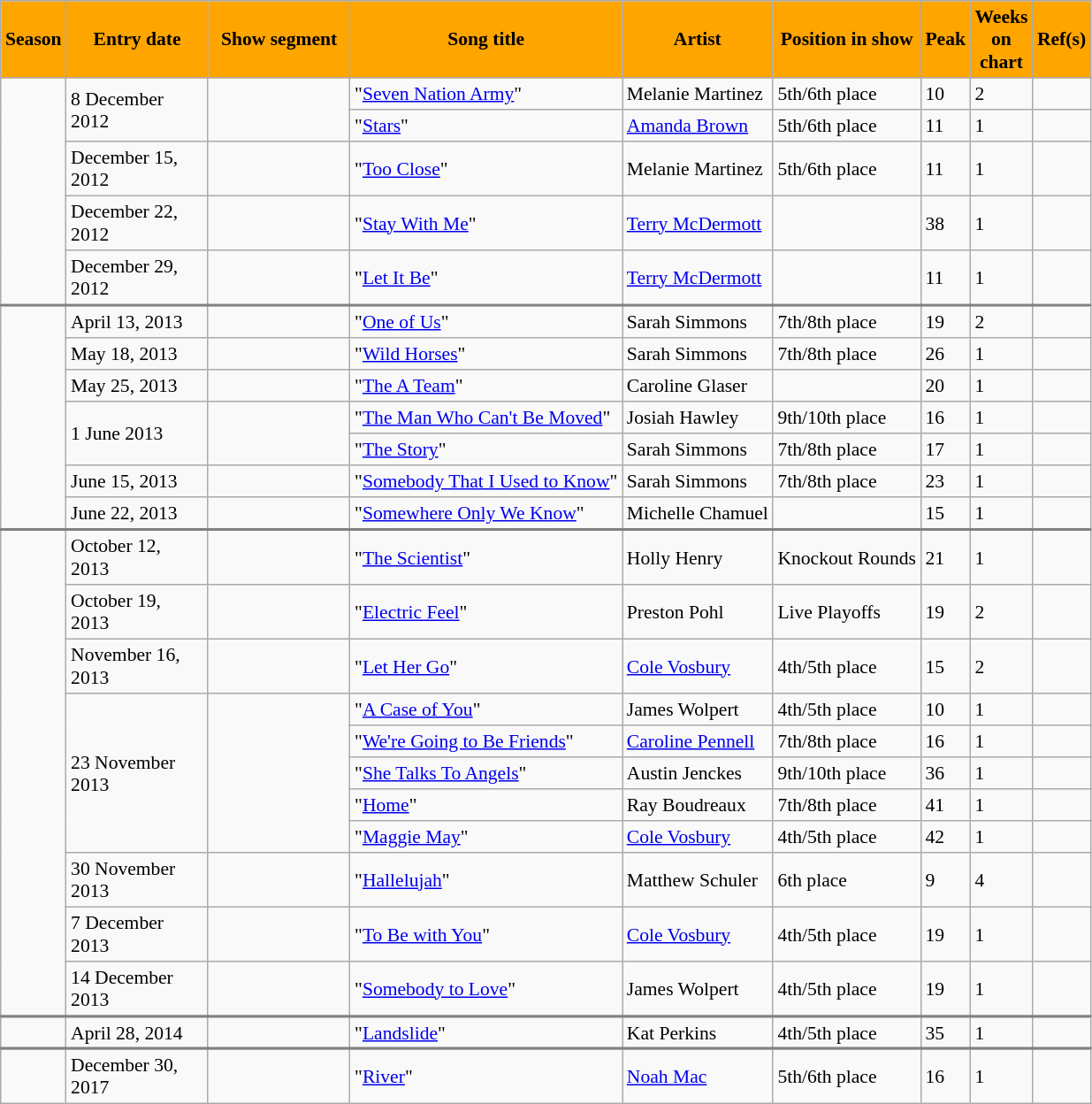<table class="sortable" border="5" cellpadding="3" cellspacing="0" style="margin: 1em 1em 1em 0; background: #f9f9f9; border: 1px #aaa solid; border-collapse: collapse; font-size: 90%;">
<tr style="background:orange;">
<th>Season</th>
<th width="100">Entry date</th>
<th width="100">Show segment</th>
<th>Song title</th>
<th>Artist</th>
<th>Position in show</th>
<th>Peak</th>
<th>Weeks<br>on<br>chart</th>
<th class="unsortable">Ref(s)</th>
</tr>
<tr>
<td rowspan=5></td>
<td rowspan=2>8 December 2012</td>
<td rowspan=2></td>
<td>"<a href='#'>Seven Nation Army</a>"</td>
<td>Melanie Martinez</td>
<td>5th/6th place</td>
<td>10</td>
<td>2</td>
<td></td>
</tr>
<tr>
<td>"<a href='#'>Stars</a>"</td>
<td><a href='#'>Amanda Brown</a></td>
<td>5th/6th place</td>
<td>11</td>
<td>1</td>
<td></td>
</tr>
<tr>
<td>December 15, 2012</td>
<td></td>
<td>"<a href='#'>Too Close</a>"</td>
<td>Melanie Martinez</td>
<td>5th/6th place</td>
<td>11</td>
<td>1</td>
<td></td>
</tr>
<tr>
<td>December 22, 2012</td>
<td></td>
<td>"<a href='#'>Stay With Me</a>"</td>
<td><a href='#'>Terry McDermott</a></td>
<td></td>
<td>38</td>
<td>1</td>
<td></td>
</tr>
<tr>
<td>December 29, 2012</td>
<td></td>
<td>"<a href='#'>Let It Be</a>"</td>
<td><a href='#'>Terry McDermott</a></td>
<td></td>
<td>11</td>
<td>1</td>
<td></td>
</tr>
<tr style="border-top: 2px solid gray;">
<td rowspan=7></td>
<td>April 13, 2013</td>
<td></td>
<td>"<a href='#'>One of Us</a>"</td>
<td>Sarah Simmons</td>
<td>7th/8th place</td>
<td>19</td>
<td>2</td>
<td></td>
</tr>
<tr>
<td>May 18, 2013</td>
<td></td>
<td>"<a href='#'>Wild Horses</a>"</td>
<td>Sarah Simmons</td>
<td>7th/8th place</td>
<td>26</td>
<td>1</td>
<td></td>
</tr>
<tr>
<td>May 25, 2013</td>
<td></td>
<td>"<a href='#'>The A Team</a>"</td>
<td>Caroline Glaser</td>
<td></td>
<td>20</td>
<td>1</td>
<td></td>
</tr>
<tr>
<td rowspan=2>1 June 2013</td>
<td rowspan=2></td>
<td>"<a href='#'>The Man Who Can't Be Moved</a>"</td>
<td>Josiah Hawley</td>
<td>9th/10th place</td>
<td>16</td>
<td>1</td>
<td></td>
</tr>
<tr>
<td>"<a href='#'>The Story</a>"</td>
<td>Sarah Simmons</td>
<td>7th/8th place</td>
<td>17</td>
<td>1</td>
<td></td>
</tr>
<tr>
<td>June 15, 2013</td>
<td></td>
<td>"<a href='#'>Somebody That I Used to Know</a>"</td>
<td>Sarah Simmons</td>
<td>7th/8th place</td>
<td>23</td>
<td>1</td>
<td></td>
</tr>
<tr>
<td>June 22, 2013</td>
<td></td>
<td>"<a href='#'>Somewhere Only We Know</a>"</td>
<td>Michelle Chamuel</td>
<td></td>
<td>15</td>
<td>1</td>
<td></td>
</tr>
<tr style="border-top: 2px solid gray;">
<td rowspan=11></td>
<td>October 12, 2013</td>
<td></td>
<td>"<a href='#'>The Scientist</a>"</td>
<td>Holly Henry</td>
<td>Knockout Rounds</td>
<td>21</td>
<td>1</td>
<td></td>
</tr>
<tr>
<td>October 19, 2013</td>
<td></td>
<td>"<a href='#'>Electric Feel</a>"</td>
<td>Preston Pohl</td>
<td>Live Playoffs</td>
<td>19</td>
<td>2</td>
<td></td>
</tr>
<tr>
<td>November 16, 2013</td>
<td></td>
<td>"<a href='#'>Let Her Go</a>"</td>
<td><a href='#'>Cole Vosbury</a></td>
<td>4th/5th place</td>
<td>15</td>
<td>2</td>
<td></td>
</tr>
<tr>
<td rowspan=5>23 November 2013</td>
<td rowspan=5></td>
<td>"<a href='#'>A Case of You</a>"</td>
<td>James Wolpert</td>
<td>4th/5th place</td>
<td>10</td>
<td>1</td>
<td></td>
</tr>
<tr>
<td>"<a href='#'>We're Going to Be Friends</a>"</td>
<td><a href='#'>Caroline Pennell</a></td>
<td>7th/8th place</td>
<td>16</td>
<td>1</td>
<td></td>
</tr>
<tr>
<td>"<a href='#'>She Talks To Angels</a>"</td>
<td>Austin Jenckes</td>
<td>9th/10th place</td>
<td>36</td>
<td>1</td>
<td></td>
</tr>
<tr>
<td>"<a href='#'>Home</a>"</td>
<td>Ray Boudreaux</td>
<td>7th/8th place</td>
<td>41</td>
<td>1</td>
<td></td>
</tr>
<tr>
<td>"<a href='#'>Maggie May</a>"</td>
<td><a href='#'>Cole Vosbury</a></td>
<td>4th/5th place</td>
<td>42</td>
<td>1</td>
<td></td>
</tr>
<tr>
<td rowspan=1>30 November 2013</td>
<td rowspan=1></td>
<td>"<a href='#'>Hallelujah</a>"</td>
<td>Matthew Schuler</td>
<td>6th place</td>
<td>9</td>
<td>4</td>
<td></td>
</tr>
<tr>
<td rowspan=1>7 December 2013</td>
<td rowspan=1></td>
<td>"<a href='#'>To Be with You</a>"</td>
<td><a href='#'>Cole Vosbury</a></td>
<td>4th/5th place</td>
<td>19</td>
<td>1</td>
<td></td>
</tr>
<tr>
<td rowspan=1>14 December 2013</td>
<td rowspan=1></td>
<td>"<a href='#'>Somebody to Love</a>"</td>
<td>James Wolpert</td>
<td>4th/5th place</td>
<td>19</td>
<td>1</td>
<td></td>
</tr>
<tr>
</tr>
<tr style="border-top: 2px solid gray;">
<td></td>
<td>April 28, 2014</td>
<td></td>
<td>"<a href='#'>Landslide</a>"</td>
<td>Kat Perkins</td>
<td>4th/5th place</td>
<td>35</td>
<td>1</td>
<td></td>
</tr>
<tr>
</tr>
<tr style="border-top: 2px solid gray;">
<td></td>
<td>December 30, 2017</td>
<td></td>
<td>"<a href='#'>River</a>"</td>
<td><a href='#'>Noah Mac</a></td>
<td>5th/6th place</td>
<td>16</td>
<td>1</td>
<td></td>
</tr>
</table>
